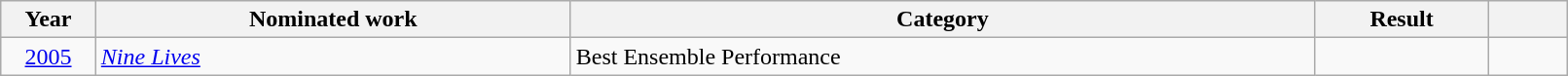<table class="wikitable plainrowheaders" style="width:85%;">
<tr>
<th width="6%" scope="col">Year</th>
<th width="30%" scope="col">Nominated work</th>
<th width="47%" scope="col">Category</th>
<th width="11%" scope="col">Result</th>
<th width="5%" scope="col" class="unsortable"></th>
</tr>
<tr>
<td style="text-align:center;"><a href='#'>2005</a></td>
<td><em><a href='#'>Nine Lives</a></em></td>
<td>Best Ensemble Performance</td>
<td></td>
<td></td>
</tr>
</table>
